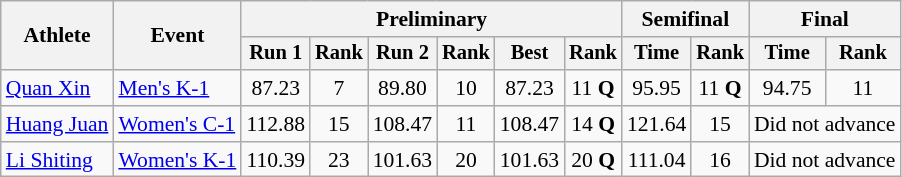<table class="wikitable" style="font-size:90%">
<tr>
<th rowspan=2>Athlete</th>
<th rowspan=2>Event</th>
<th colspan=6>Preliminary</th>
<th colspan=2>Semifinal</th>
<th colspan=2>Final</th>
</tr>
<tr style="font-size:95%">
<th>Run 1</th>
<th>Rank</th>
<th>Run 2</th>
<th>Rank</th>
<th>Best</th>
<th>Rank</th>
<th>Time</th>
<th>Rank</th>
<th>Time</th>
<th>Rank</th>
</tr>
<tr align=center>
<td align=left><a href='#'>Quan Xin</a></td>
<td align=left><a href='#'>Men's K-1</a></td>
<td>87.23</td>
<td>7</td>
<td>89.80</td>
<td>10</td>
<td>87.23</td>
<td>11 <strong>Q</strong></td>
<td>95.95</td>
<td>11 <strong>Q</strong></td>
<td>94.75</td>
<td>11</td>
</tr>
<tr align=center>
<td align=left><a href='#'>Huang Juan</a></td>
<td align=left><a href='#'>Women's C-1</a></td>
<td>112.88</td>
<td>15</td>
<td>108.47</td>
<td>11</td>
<td>108.47</td>
<td>14 <strong>Q</strong></td>
<td>121.64</td>
<td>15</td>
<td colspan=2>Did not advance</td>
</tr>
<tr align=center>
<td align=left><a href='#'>Li Shiting</a></td>
<td align=left><a href='#'>Women's K-1</a></td>
<td>110.39</td>
<td>23</td>
<td>101.63</td>
<td>20</td>
<td>101.63</td>
<td>20 <strong>Q</strong></td>
<td>111.04</td>
<td>16</td>
<td colspan=2>Did not advance</td>
</tr>
</table>
